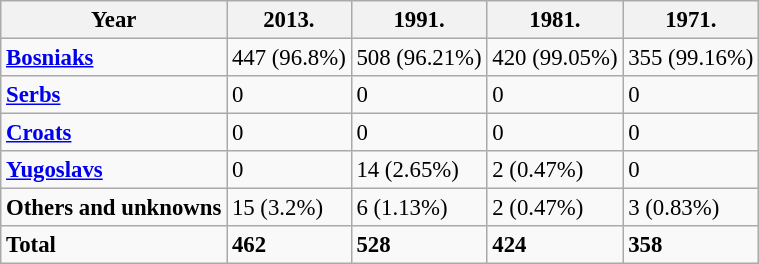<table class="wikitable" style="font-size:95%;">
<tr>
<th>Year</th>
<th>2013.</th>
<th>1991.</th>
<th>1981.</th>
<th>1971.</th>
</tr>
<tr>
<td><strong><a href='#'>Bosniaks</a></strong></td>
<td>447 (96.8%)</td>
<td>508 (96.21%)</td>
<td>420 (99.05%)</td>
<td>355 (99.16%)</td>
</tr>
<tr>
<td><strong><a href='#'>Serbs</a></strong></td>
<td>0</td>
<td>0</td>
<td>0</td>
<td>0</td>
</tr>
<tr>
<td><strong><a href='#'>Croats</a></strong></td>
<td>0</td>
<td>0</td>
<td>0</td>
<td>0</td>
</tr>
<tr>
<td><strong><a href='#'>Yugoslavs</a></strong></td>
<td>0</td>
<td>14 (2.65%)</td>
<td>2 (0.47%)</td>
<td>0</td>
</tr>
<tr>
<td><strong>Others and unknowns</strong></td>
<td>15 (3.2%)</td>
<td>6 (1.13%)</td>
<td>2 (0.47%)</td>
<td>3 (0.83%)</td>
</tr>
<tr>
<td><strong>Total</strong></td>
<td><strong>462</strong></td>
<td><strong>528</strong></td>
<td><strong>424</strong></td>
<td><strong>358</strong></td>
</tr>
</table>
